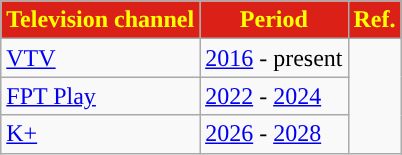<table class="wikitable" style="text-align: left">
<tr>
<th style="background-color:#DB2017; color:#FFFF00">Television channel</th>
<th style="background-color:#DB2017; color:#FFFF00">Period</th>
<th style="background-color:#DB2017; color:#FFFF00">Ref.</th>
</tr>
<tr>
<td><a href='#'>VTV</a></td>
<td><a href='#'>2016</a> - present</td>
</tr>
<tr>
<td><a href='#'>FPT Play</a></td>
<td><a href='#'>2022</a> - <a href='#'>2024</a></td>
</tr>
<tr>
<td><a href='#'>K+</a></td>
<td><a href='#'>2026</a> - <a href='#'>2028</a></td>
</tr>
</table>
